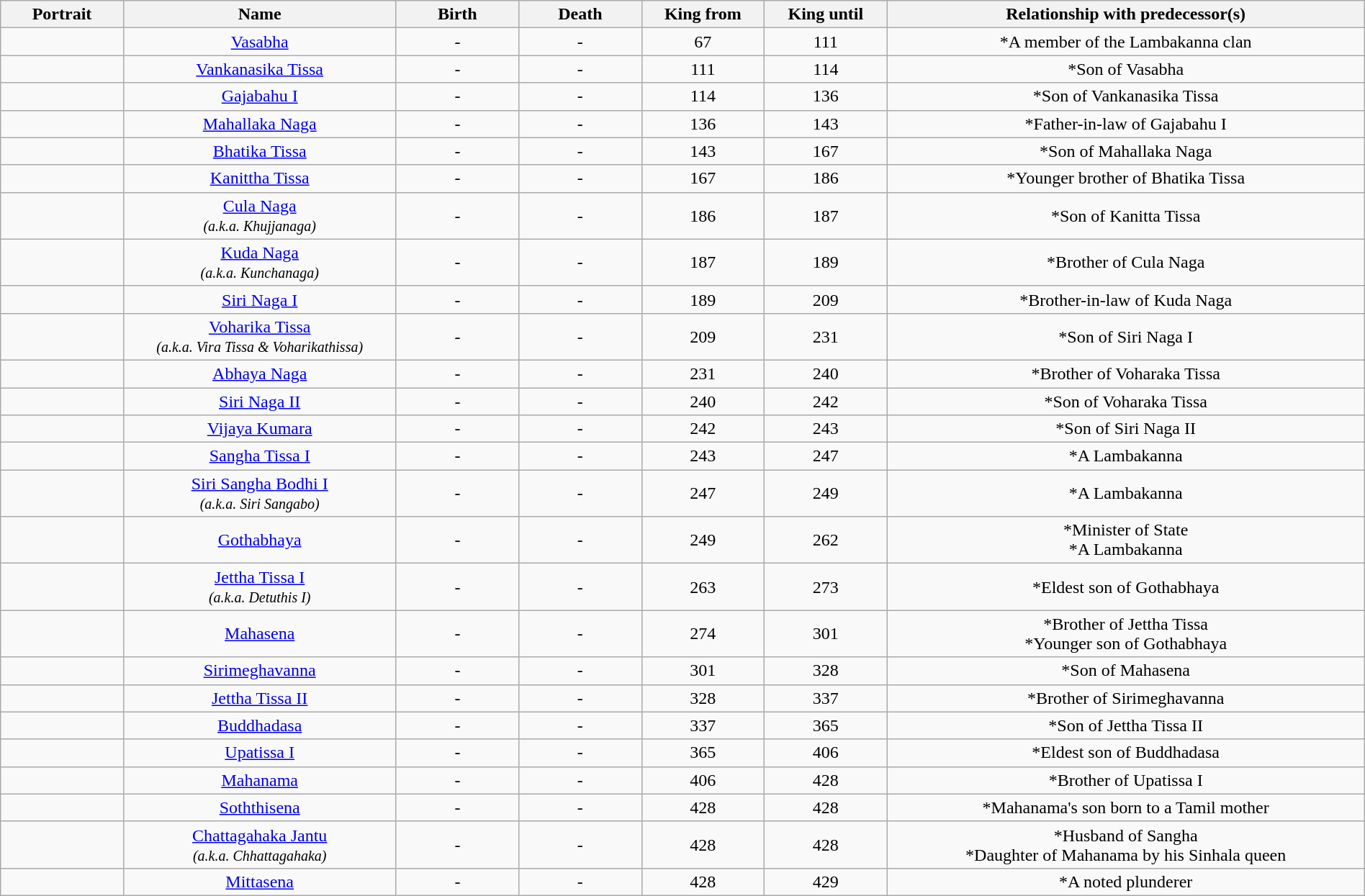<table width=100% class="wikitable">
<tr>
<th width=9%>Portrait</th>
<th width=20%>Name</th>
<th width=9%>Birth</th>
<th width=9%>Death</th>
<th width=9%>King from</th>
<th width=9%>King until</th>
<th width=35%>Relationship with predecessor(s)</th>
</tr>
<tr>
<td align="center"></td>
<td align="center"><a href='#'>Vasabha</a></td>
<td align="center">-</td>
<td align="center">-</td>
<td align="center">67</td>
<td align="center">111</td>
<td align="center">*A member of the Lambakanna clan</td>
</tr>
<tr>
<td align="center"></td>
<td align="center"><a href='#'>Vankanasika Tissa</a></td>
<td align="center">-</td>
<td align="center">-</td>
<td align="center">111</td>
<td align="center">114</td>
<td align="center">*Son of Vasabha</td>
</tr>
<tr>
<td align="center"></td>
<td align="center"><a href='#'>Gajabahu I</a></td>
<td align="center">-</td>
<td align="center">-</td>
<td align="center">114</td>
<td align="center">136</td>
<td align="center">*Son of Vankanasika Tissa</td>
</tr>
<tr>
<td align="center"></td>
<td align="center"><a href='#'>Mahallaka Naga</a></td>
<td align="center">-</td>
<td align="center">-</td>
<td align="center">136</td>
<td align="center">143</td>
<td align="center">*Father-in-law of Gajabahu I</td>
</tr>
<tr>
<td align="center"></td>
<td align="center"><a href='#'>Bhatika Tissa</a></td>
<td align="center">-</td>
<td align="center">-</td>
<td align="center">143</td>
<td align="center">167</td>
<td align="center">*Son of Mahallaka Naga</td>
</tr>
<tr>
<td align="center"></td>
<td align="center"><a href='#'>Kanittha Tissa</a></td>
<td align="center">-</td>
<td align="center">-</td>
<td align="center">167</td>
<td align="center">186</td>
<td align="center">*Younger brother of Bhatika Tissa</td>
</tr>
<tr>
<td align="center"></td>
<td align="center"><a href='#'>Cula Naga</a><br><small><em>(a.k.a. Khujjanaga)</em></small></td>
<td align="center">-</td>
<td align="center">-</td>
<td align="center">186</td>
<td align="center">187</td>
<td align="center">*Son of Kanitta Tissa</td>
</tr>
<tr>
<td align="center"></td>
<td align="center"><a href='#'>Kuda Naga</a><br><small><em>(a.k.a. Kunchanaga)</em></small></td>
<td align="center">-</td>
<td align="center">-</td>
<td align="center">187</td>
<td align="center">189</td>
<td align="center">*Brother of Cula Naga</td>
</tr>
<tr>
<td align="center"></td>
<td align="center"><a href='#'>Siri Naga I</a></td>
<td align="center">-</td>
<td align="center">-</td>
<td align="center">189</td>
<td align="center">209</td>
<td align="center">*Brother-in-law of Kuda Naga</td>
</tr>
<tr>
<td align="center"></td>
<td align="center"><a href='#'>Voharika Tissa</a><br><small><em>(a.k.a. Vira Tissa & Voharikathissa)</em></small></td>
<td align="center">-</td>
<td align="center">-</td>
<td align="center">209</td>
<td align="center">231</td>
<td align="center">*Son of Siri Naga I</td>
</tr>
<tr>
<td align="center"></td>
<td align="center"><a href='#'>Abhaya Naga</a></td>
<td align="center">-</td>
<td align="center">-</td>
<td align="center">231</td>
<td align="center">240</td>
<td align="center">*Brother of Voharaka Tissa</td>
</tr>
<tr>
<td align="center"></td>
<td align="center"><a href='#'>Siri Naga II</a></td>
<td align="center">-</td>
<td align="center">-</td>
<td align="center">240</td>
<td align="center">242</td>
<td align="center">*Son of Voharaka Tissa</td>
</tr>
<tr>
<td align="center"></td>
<td align="center"><a href='#'>Vijaya Kumara</a></td>
<td align="center">-</td>
<td align="center">-</td>
<td align="center">242</td>
<td align="center">243</td>
<td align="center">*Son of Siri Naga II</td>
</tr>
<tr>
<td align="center"></td>
<td align="center"><a href='#'>Sangha Tissa I</a></td>
<td align="center">-</td>
<td align="center">-</td>
<td align="center">243</td>
<td align="center">247</td>
<td align="center">*A Lambakanna</td>
</tr>
<tr>
<td align="center"></td>
<td align="center"><a href='#'>Siri Sangha Bodhi I</a><br><small><em>(a.k.a. Siri Sangabo)</em></small></td>
<td align="center">-</td>
<td align="center">-</td>
<td align="center">247</td>
<td align="center">249</td>
<td align="center">*A Lambakanna</td>
</tr>
<tr>
<td align="center"></td>
<td align="center"><a href='#'>Gothabhaya</a></td>
<td align="center">-</td>
<td align="center">-</td>
<td align="center">249</td>
<td align="center">262</td>
<td align="center">*Minister of State<br>*A Lambakanna</td>
</tr>
<tr>
<td align="center"></td>
<td align="center"><a href='#'>Jettha Tissa I</a><br><small><em>(a.k.a. Detuthis I)</em></small></td>
<td align="center">-</td>
<td align="center">-</td>
<td align="center">263</td>
<td align="center">273</td>
<td align="center">*Eldest son of Gothabhaya</td>
</tr>
<tr>
<td align="center"></td>
<td align="center"><a href='#'>Mahasena</a></td>
<td align="center">-</td>
<td align="center">-</td>
<td align="center">274</td>
<td align="center">301</td>
<td align="center">*Brother of Jettha Tissa<br>*Younger son of Gothabhaya</td>
</tr>
<tr>
<td align="center"></td>
<td align="center"><a href='#'>Sirimeghavanna</a></td>
<td align="center">-</td>
<td align="center">-</td>
<td align="center">301</td>
<td align="center">328</td>
<td align="center">*Son of Mahasena</td>
</tr>
<tr>
<td align="center"></td>
<td align="center"><a href='#'>Jettha Tissa II</a></td>
<td align="center">-</td>
<td align="center">-</td>
<td align="center">328</td>
<td align="center">337</td>
<td align="center">*Brother of Sirimeghavanna</td>
</tr>
<tr>
<td align="center"></td>
<td align="center"><a href='#'>Buddhadasa</a></td>
<td align="center">-</td>
<td align="center">-</td>
<td align="center">337</td>
<td align="center">365</td>
<td align="center">*Son of Jettha Tissa II</td>
</tr>
<tr>
<td align="center"></td>
<td align="center"><a href='#'>Upatissa I</a></td>
<td align="center">-</td>
<td align="center">-</td>
<td align="center">365</td>
<td align="center">406</td>
<td align="center">*Eldest son of Buddhadasa</td>
</tr>
<tr>
<td align="center"></td>
<td align="center"><a href='#'>Mahanama</a></td>
<td align="center">-</td>
<td align="center">-</td>
<td align="center">406</td>
<td align="center">428</td>
<td align="center">*Brother of Upatissa I</td>
</tr>
<tr>
<td align="center"></td>
<td align="center"><a href='#'>Soththisena</a></td>
<td align="center">-</td>
<td align="center">-</td>
<td align="center">428</td>
<td align="center">428</td>
<td align="center">*Mahanama's son born to a Tamil mother</td>
</tr>
<tr>
<td align="center"></td>
<td align="center"><a href='#'>Chattagahaka Jantu</a><br><small><em>(a.k.a. Chhattagahaka)</em></small></td>
<td align="center">-</td>
<td align="center">-</td>
<td align="center">428</td>
<td align="center">428</td>
<td align="center">*Husband of Sangha<br>*Daughter of Mahanama by his Sinhala queen</td>
</tr>
<tr>
<td align="center"></td>
<td align="center"><a href='#'>Mittasena</a></td>
<td align="center">-</td>
<td align="center">-</td>
<td align="center">428</td>
<td align="center">429</td>
<td align="center">*A noted plunderer</td>
</tr>
</table>
